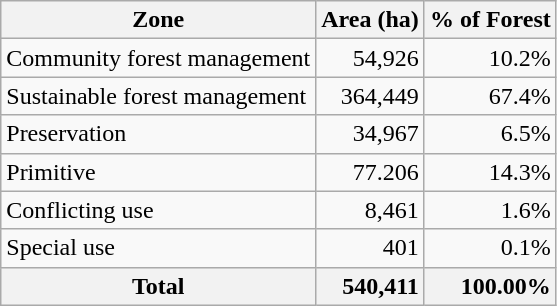<table class="wikitable sortable">
<tr>
<th>Zone</th>
<th>Area (ha)</th>
<th>% of Forest</th>
</tr>
<tr>
<td>Community forest management</td>
<td style="text-align:right;">54,926</td>
<td style="text-align:right;">10.2%</td>
</tr>
<tr>
<td>Sustainable forest management</td>
<td style="text-align:right;">364,449</td>
<td style="text-align:right;">67.4%</td>
</tr>
<tr>
<td>Preservation</td>
<td style="text-align:right;">34,967</td>
<td style="text-align:right;">6.5%</td>
</tr>
<tr>
<td>Primitive</td>
<td style="text-align:right;">77.206</td>
<td style="text-align:right;">14.3%</td>
</tr>
<tr>
<td>Conflicting use</td>
<td style="text-align:right;">8,461</td>
<td style="text-align:right;">1.6%</td>
</tr>
<tr>
<td>Special use</td>
<td style="text-align:right;">401</td>
<td style="text-align:right;">0.1%</td>
</tr>
<tr>
<th>Total</th>
<th style="text-align:right;">540,411</th>
<th style="text-align:right;">100.00%</th>
</tr>
</table>
